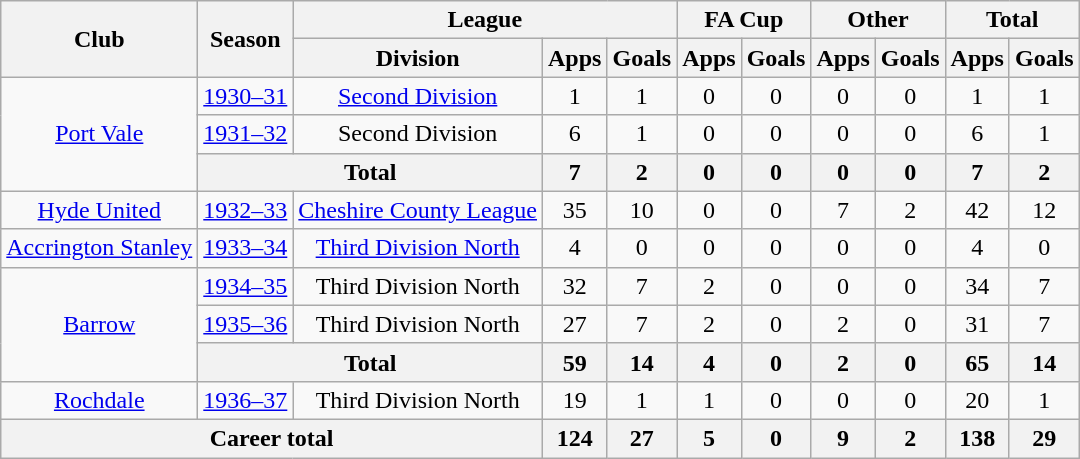<table class="wikitable" style="text-align: center;">
<tr>
<th rowspan="2">Club</th>
<th rowspan="2">Season</th>
<th colspan="3">League</th>
<th colspan="2">FA Cup</th>
<th colspan="2">Other</th>
<th colspan="2">Total</th>
</tr>
<tr>
<th>Division</th>
<th>Apps</th>
<th>Goals</th>
<th>Apps</th>
<th>Goals</th>
<th>Apps</th>
<th>Goals</th>
<th>Apps</th>
<th>Goals</th>
</tr>
<tr>
<td rowspan="3"><a href='#'>Port Vale</a></td>
<td><a href='#'>1930–31</a></td>
<td><a href='#'>Second Division</a></td>
<td>1</td>
<td>1</td>
<td>0</td>
<td>0</td>
<td>0</td>
<td>0</td>
<td>1</td>
<td>1</td>
</tr>
<tr>
<td><a href='#'>1931–32</a></td>
<td>Second Division</td>
<td>6</td>
<td>1</td>
<td>0</td>
<td>0</td>
<td>0</td>
<td>0</td>
<td>6</td>
<td>1</td>
</tr>
<tr>
<th colspan="2">Total</th>
<th>7</th>
<th>2</th>
<th>0</th>
<th>0</th>
<th>0</th>
<th>0</th>
<th>7</th>
<th>2</th>
</tr>
<tr>
<td><a href='#'>Hyde United</a></td>
<td><a href='#'>1932–33</a></td>
<td><a href='#'>Cheshire County League</a></td>
<td>35</td>
<td>10</td>
<td>0</td>
<td>0</td>
<td>7</td>
<td>2</td>
<td>42</td>
<td>12</td>
</tr>
<tr>
<td><a href='#'>Accrington Stanley</a></td>
<td><a href='#'>1933–34</a></td>
<td><a href='#'>Third Division North</a></td>
<td>4</td>
<td>0</td>
<td>0</td>
<td>0</td>
<td>0</td>
<td>0</td>
<td>4</td>
<td>0</td>
</tr>
<tr>
<td rowspan="3"><a href='#'>Barrow</a></td>
<td><a href='#'>1934–35</a></td>
<td>Third Division North</td>
<td>32</td>
<td>7</td>
<td>2</td>
<td>0</td>
<td>0</td>
<td>0</td>
<td>34</td>
<td>7</td>
</tr>
<tr>
<td><a href='#'>1935–36</a></td>
<td>Third Division North</td>
<td>27</td>
<td>7</td>
<td>2</td>
<td>0</td>
<td>2</td>
<td>0</td>
<td>31</td>
<td>7</td>
</tr>
<tr>
<th colspan="2">Total</th>
<th>59</th>
<th>14</th>
<th>4</th>
<th>0</th>
<th>2</th>
<th>0</th>
<th>65</th>
<th>14</th>
</tr>
<tr>
<td><a href='#'>Rochdale</a></td>
<td><a href='#'>1936–37</a></td>
<td>Third Division North</td>
<td>19</td>
<td>1</td>
<td>1</td>
<td>0</td>
<td>0</td>
<td>0</td>
<td>20</td>
<td>1</td>
</tr>
<tr>
<th colspan="3">Career total</th>
<th>124</th>
<th>27</th>
<th>5</th>
<th>0</th>
<th>9</th>
<th>2</th>
<th>138</th>
<th>29</th>
</tr>
</table>
